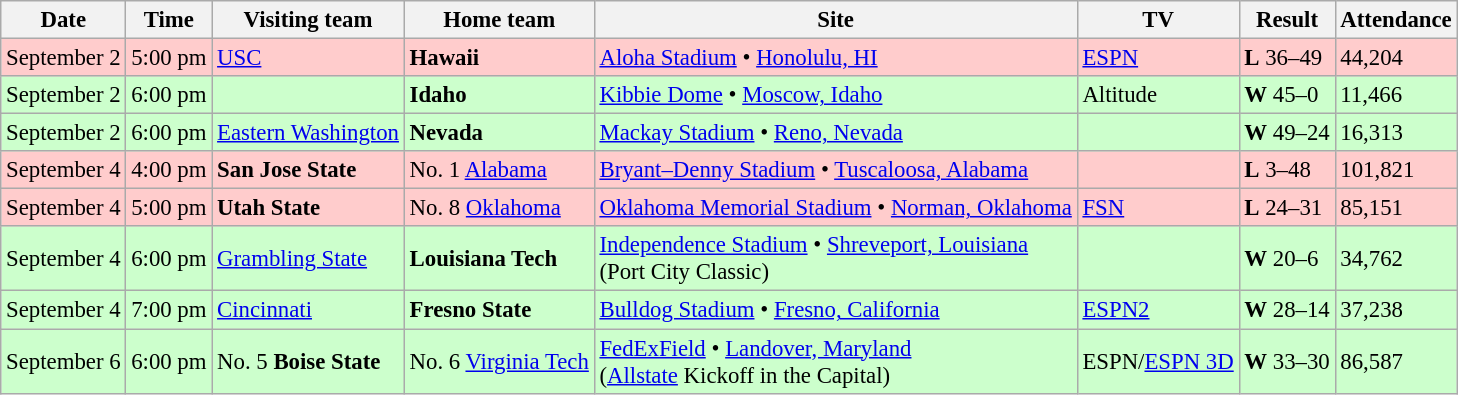<table class="wikitable" style="font-size:95%;">
<tr>
<th>Date</th>
<th>Time</th>
<th>Visiting team</th>
<th>Home team</th>
<th>Site</th>
<th>TV</th>
<th>Result</th>
<th>Attendance</th>
</tr>
<tr style="background:#fcc;">
<td>September 2</td>
<td>5:00 pm</td>
<td><a href='#'>USC</a></td>
<td><strong>Hawaii</strong></td>
<td><a href='#'>Aloha Stadium</a> • <a href='#'>Honolulu, HI</a></td>
<td><a href='#'>ESPN</a></td>
<td><strong>L</strong> 36–49</td>
<td>44,204</td>
</tr>
<tr style="background:#cfc;">
<td>September 2</td>
<td>6:00 pm</td>
<td></td>
<td><strong>Idaho</strong></td>
<td><a href='#'>Kibbie Dome</a> • <a href='#'>Moscow, Idaho</a></td>
<td>Altitude</td>
<td><strong>W</strong> 45–0</td>
<td>11,466</td>
</tr>
<tr style="background:#cfc;">
<td>September 2</td>
<td>6:00 pm</td>
<td><a href='#'>Eastern Washington</a></td>
<td><strong>Nevada</strong></td>
<td><a href='#'>Mackay Stadium</a> • <a href='#'>Reno, Nevada</a></td>
<td></td>
<td><strong>W</strong> 49–24</td>
<td>16,313</td>
</tr>
<tr style="background:#fcc;">
<td>September 4</td>
<td>4:00 pm</td>
<td><strong>San Jose State</strong></td>
<td>No. 1 <a href='#'>Alabama</a></td>
<td><a href='#'>Bryant–Denny Stadium</a> • <a href='#'>Tuscaloosa, Alabama</a></td>
<td></td>
<td><strong>L</strong> 3–48</td>
<td>101,821</td>
</tr>
<tr style="background:#fcc;">
<td>September 4</td>
<td>5:00 pm</td>
<td><strong>Utah State</strong></td>
<td>No. 8 <a href='#'>Oklahoma</a></td>
<td><a href='#'>Oklahoma Memorial Stadium</a> • <a href='#'>Norman, Oklahoma</a></td>
<td><a href='#'>FSN</a></td>
<td><strong>L</strong> 24–31</td>
<td>85,151</td>
</tr>
<tr style="background:#cfc;">
<td>September 4</td>
<td>6:00 pm</td>
<td><a href='#'>Grambling State</a></td>
<td><strong>Louisiana Tech</strong></td>
<td><a href='#'>Independence Stadium</a> • <a href='#'>Shreveport, Louisiana</a><br>(Port City Classic)</td>
<td></td>
<td><strong>W</strong> 20–6</td>
<td>34,762</td>
</tr>
<tr style="background:#cfc;">
<td>September 4</td>
<td>7:00 pm</td>
<td><a href='#'>Cincinnati</a></td>
<td><strong>Fresno State</strong></td>
<td><a href='#'>Bulldog Stadium</a> • <a href='#'>Fresno, California</a></td>
<td><a href='#'>ESPN2</a></td>
<td><strong>W</strong> 28–14</td>
<td>37,238</td>
</tr>
<tr style="background:#cfc;">
<td>September 6</td>
<td>6:00 pm</td>
<td>No. 5 <strong>Boise State</strong></td>
<td>No. 6 <a href='#'>Virginia Tech</a></td>
<td><a href='#'>FedExField</a> • <a href='#'>Landover, Maryland</a><br>(<a href='#'>Allstate</a> Kickoff in the Capital)</td>
<td>ESPN/<a href='#'>ESPN 3D</a></td>
<td><strong>W</strong> 33–30</td>
<td>86,587</td>
</tr>
</table>
